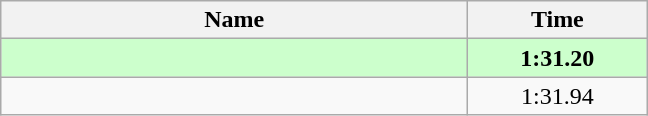<table class="wikitable" style="text-align:center;">
<tr>
<th style="width:19em">Name</th>
<th style="width:7em">Time</th>
</tr>
<tr bgcolor=ccffcc>
<td align=left><strong></strong></td>
<td><strong>1:31.20</strong></td>
</tr>
<tr>
<td align=left></td>
<td>1:31.94</td>
</tr>
</table>
